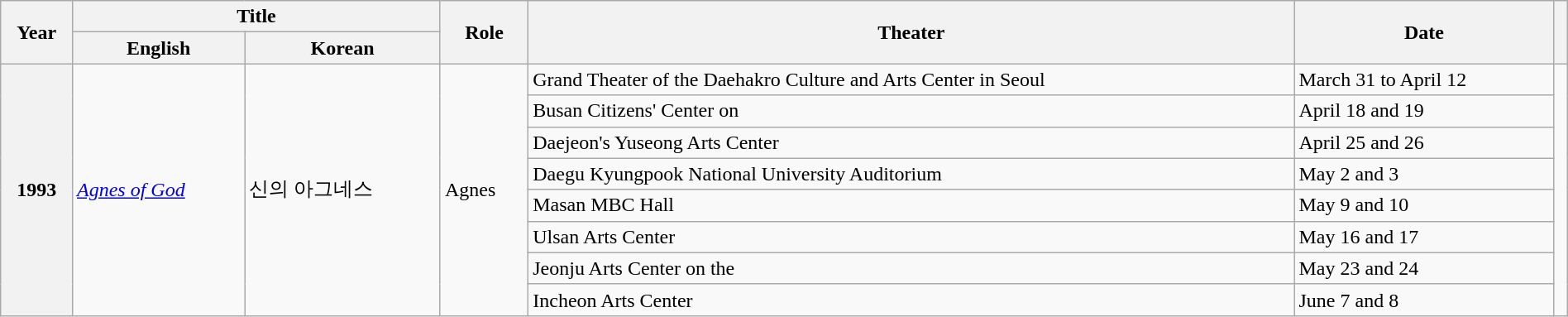<table class="wikitable plainrowheaders" style="clear:none; font-size:100%; padding:0 auto; width:100%; margin:auto">
<tr>
<th rowspan="2" scope="col">Year</th>
<th colspan="2" scope="col">Title</th>
<th rowspan="2" scope="col">Role</th>
<th rowspan="2" scope="col">Theater</th>
<th rowspan="2" scope="col">Date</th>
<th rowspan="2" scope="col" class="unsortable"></th>
</tr>
<tr>
<th>English</th>
<th>Korean</th>
</tr>
<tr>
<th rowspan="8" scope="row">1993</th>
<td rowspan="8"><em><a href='#'>Agnes of God</a></em></td>
<td rowspan="8">신의 아그네스</td>
<td rowspan="8">Agnes</td>
<td>Grand Theater of the Daehakro Culture and Arts Center in Seoul</td>
<td>March 31 to April 12</td>
<td rowspan="8"></td>
</tr>
<tr>
<td>Busan Citizens' Center on</td>
<td>April 18 and 19</td>
</tr>
<tr>
<td>Daejeon's Yuseong Arts Center</td>
<td>April 25 and 26</td>
</tr>
<tr>
<td>Daegu Kyungpook National University Auditorium</td>
<td>May 2 and 3</td>
</tr>
<tr>
<td>Masan MBC Hall</td>
<td>May 9 and 10</td>
</tr>
<tr>
<td>Ulsan Arts Center</td>
<td>May 16 and 17</td>
</tr>
<tr>
<td>Jeonju Arts Center on the</td>
<td>May 23 and 24</td>
</tr>
<tr>
<td>Incheon Arts Center</td>
<td>June 7 and 8</td>
</tr>
</table>
